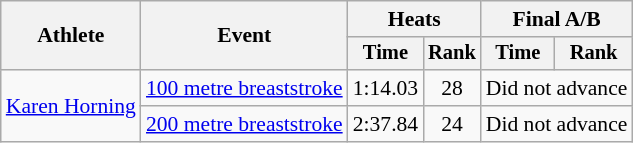<table class="wikitable" style="font-size:90%">
<tr>
<th rowspan="2">Athlete</th>
<th rowspan="2">Event</th>
<th colspan=2>Heats</th>
<th colspan=2>Final A/B</th>
</tr>
<tr style="font-size:95%">
<th>Time</th>
<th>Rank</th>
<th>Time</th>
<th>Rank</th>
</tr>
<tr align=center>
<td align=left rowspan=2><a href='#'>Karen Horning</a></td>
<td align=left><a href='#'>100 metre breaststroke</a></td>
<td>1:14.03</td>
<td>28</td>
<td colspan=2>Did not advance</td>
</tr>
<tr align=center>
<td align=left><a href='#'>200 metre breaststroke</a></td>
<td>2:37.84</td>
<td>24</td>
<td colspan=2>Did not advance</td>
</tr>
</table>
